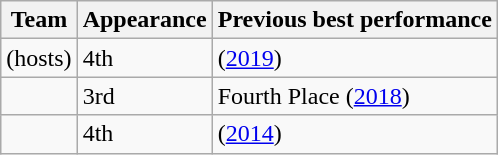<table class="wikitable sortable">
<tr>
<th>Team</th>
<th data-sort-type="number">Appearance</th>
<th>Previous best performance</th>
</tr>
<tr>
<td> (hosts)</td>
<td>4th</td>
<td> (<a href='#'>2019</a>)</td>
</tr>
<tr>
<td></td>
<td>3rd</td>
<td>Fourth Place (<a href='#'>2018</a>)</td>
</tr>
<tr>
<td></td>
<td>4th</td>
<td> (<a href='#'>2014</a>)</td>
</tr>
</table>
